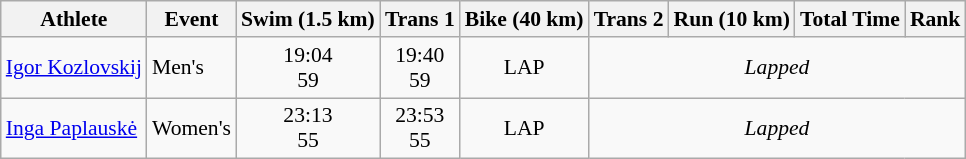<table class="wikitable" style="font-size:90%">
<tr>
<th>Athlete</th>
<th>Event</th>
<th>Swim (1.5 km)</th>
<th>Trans 1</th>
<th>Bike (40 km)</th>
<th>Trans 2</th>
<th>Run (10 km)</th>
<th>Total Time</th>
<th>Rank</th>
</tr>
<tr align=center>
<td align=left><a href='#'>Igor Kozlovskij</a></td>
<td align=left>Men's</td>
<td>19:04<br>59</td>
<td>19:40<br>59</td>
<td>LAP</td>
<td colspan=4><em>Lapped</em></td>
</tr>
<tr align=center>
<td align=left><a href='#'>Inga Paplauskė</a></td>
<td align=left>Women's</td>
<td>23:13<br> 55</td>
<td>23:53<br> 55</td>
<td>LAP</td>
<td colspan=4><em>Lapped</em></td>
</tr>
</table>
